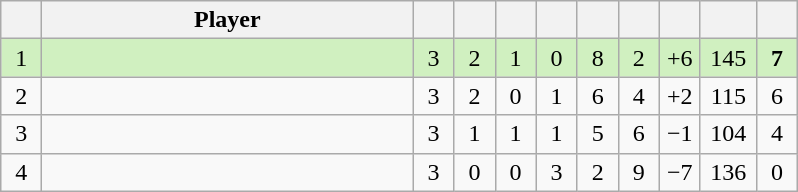<table class="wikitable" style="text-align:center; margin: 1em auto 1em auto, align:left">
<tr>
<th width=20></th>
<th width=240>Player</th>
<th width=20></th>
<th width=20></th>
<th width=20></th>
<th width=20></th>
<th width=20></th>
<th width=20></th>
<th width=20></th>
<th width=30></th>
<th width=20></th>
</tr>
<tr style="background:#D0F0C0;">
<td>1</td>
<td align=left></td>
<td>3</td>
<td>2</td>
<td>1</td>
<td>0</td>
<td>8</td>
<td>2</td>
<td>+6</td>
<td>145</td>
<td><strong>7</strong></td>
</tr>
<tr style=>
<td>2</td>
<td align=left></td>
<td>3</td>
<td>2</td>
<td>0</td>
<td>1</td>
<td>6</td>
<td>4</td>
<td>+2</td>
<td>115</td>
<td>6</td>
</tr>
<tr style=>
<td>3</td>
<td align=left></td>
<td>3</td>
<td>1</td>
<td>1</td>
<td>1</td>
<td>5</td>
<td>6</td>
<td>−1</td>
<td>104</td>
<td>4</td>
</tr>
<tr style=>
<td>4</td>
<td align=left></td>
<td>3</td>
<td>0</td>
<td>0</td>
<td>3</td>
<td>2</td>
<td>9</td>
<td>−7</td>
<td>136</td>
<td>0</td>
</tr>
</table>
